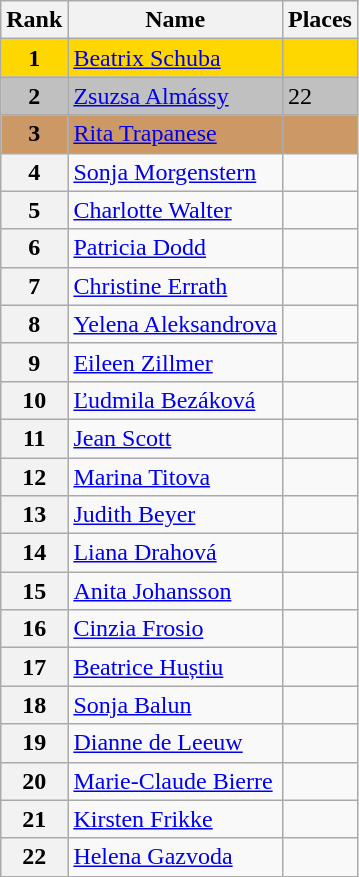<table class="wikitable">
<tr>
<th>Rank</th>
<th>Name</th>
<th>Places</th>
</tr>
<tr bgcolor="gold">
<td align="center"><strong>1</strong></td>
<td> <a href='#'>Beatrix Schuba</a></td>
<td></td>
</tr>
<tr bgcolor="silver">
<td align="center"><strong>2</strong></td>
<td> <a href='#'>Zsuzsa Almássy</a></td>
<td>22</td>
</tr>
<tr bgcolor="cc9966">
<td align="center"><strong>3</strong></td>
<td> <a href='#'>Rita Trapanese</a></td>
<td></td>
</tr>
<tr>
<th>4</th>
<td> <a href='#'>Sonja Morgenstern</a></td>
<td></td>
</tr>
<tr>
<th>5</th>
<td> <a href='#'>Charlotte Walter</a></td>
<td></td>
</tr>
<tr>
<th>6</th>
<td> <a href='#'>Patricia Dodd</a></td>
<td></td>
</tr>
<tr>
<th>7</th>
<td> <a href='#'>Christine Errath</a></td>
<td></td>
</tr>
<tr>
<th>8</th>
<td> <a href='#'>Yelena Aleksandrova</a></td>
<td></td>
</tr>
<tr>
<th>9</th>
<td> <a href='#'>Eileen Zillmer</a></td>
<td></td>
</tr>
<tr>
<th>10</th>
<td> <a href='#'>Ľudmila Bezáková</a></td>
<td></td>
</tr>
<tr>
<th>11</th>
<td> <a href='#'>Jean Scott</a></td>
<td></td>
</tr>
<tr>
<th>12</th>
<td> <a href='#'>Marina Titova</a></td>
<td></td>
</tr>
<tr>
<th>13</th>
<td> <a href='#'>Judith Beyer</a></td>
<td></td>
</tr>
<tr>
<th>14</th>
<td> <a href='#'>Liana Drahová</a></td>
<td></td>
</tr>
<tr>
<th>15</th>
<td> <a href='#'>Anita Johansson</a></td>
<td></td>
</tr>
<tr>
<th>16</th>
<td> <a href='#'>Cinzia Frosio</a></td>
<td></td>
</tr>
<tr>
<th>17</th>
<td> <a href='#'>Beatrice Huștiu</a></td>
<td></td>
</tr>
<tr>
<th>18</th>
<td> <a href='#'>Sonja Balun</a></td>
<td></td>
</tr>
<tr>
<th>19</th>
<td> <a href='#'>Dianne de Leeuw</a></td>
<td></td>
</tr>
<tr>
<th>20</th>
<td> <a href='#'>Marie-Claude Bierre</a></td>
<td></td>
</tr>
<tr>
<th>21</th>
<td> <a href='#'>Kirsten Frikke</a></td>
<td></td>
</tr>
<tr>
<th>22</th>
<td> <a href='#'>Helena Gazvoda</a></td>
<td></td>
</tr>
</table>
